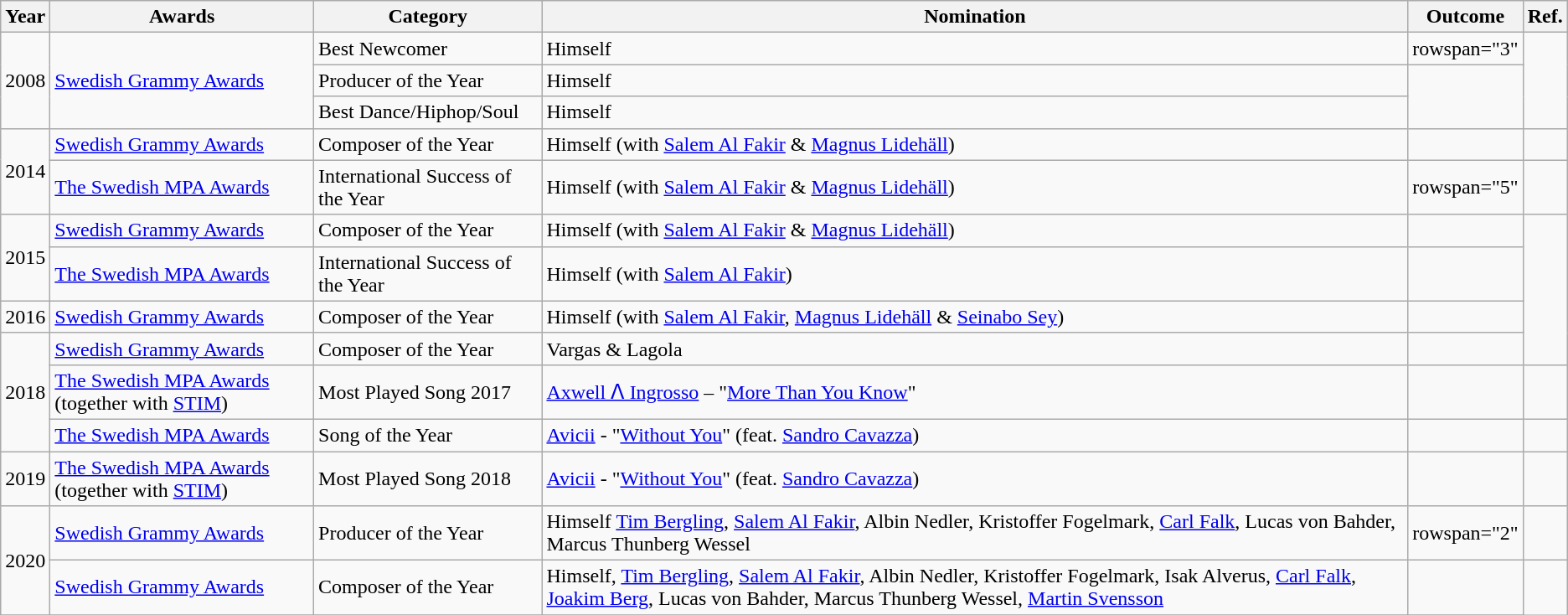<table class="wikitable sortable">
<tr>
<th>Year</th>
<th>Awards</th>
<th>Category</th>
<th>Nomination</th>
<th>Outcome</th>
<th>Ref.</th>
</tr>
<tr>
<td rowspan="3">2008</td>
<td rowspan="3"><a href='#'>Swedish Grammy Awards</a></td>
<td>Best Newcomer</td>
<td>Himself</td>
<td>rowspan="3" </td>
<td rowspan="3"></td>
</tr>
<tr>
<td>Producer of the Year</td>
<td>Himself</td>
</tr>
<tr>
<td>Best Dance/Hiphop/Soul</td>
<td>Himself</td>
</tr>
<tr>
<td rowspan="2">2014</td>
<td><a href='#'>Swedish Grammy Awards</a></td>
<td>Composer of the Year</td>
<td>Himself (with <a href='#'>Salem Al Fakir</a> & <a href='#'>Magnus Lidehäll</a>)</td>
<td></td>
<td></td>
</tr>
<tr>
<td><a href='#'>The Swedish MPA Awards</a></td>
<td>International Success of the Year</td>
<td>Himself (with <a href='#'>Salem Al Fakir</a> & <a href='#'>Magnus Lidehäll</a>)</td>
<td>rowspan="5" </td>
<td></td>
</tr>
<tr>
<td rowspan="2">2015</td>
<td><a href='#'>Swedish Grammy Awards</a></td>
<td>Composer of the Year</td>
<td>Himself (with <a href='#'>Salem Al Fakir</a> & <a href='#'>Magnus Lidehäll</a>)</td>
<td></td>
</tr>
<tr>
<td><a href='#'>The Swedish MPA Awards</a></td>
<td>International Success of the Year</td>
<td>Himself (with <a href='#'>Salem Al Fakir</a>)</td>
<td></td>
</tr>
<tr>
<td>2016</td>
<td><a href='#'>Swedish Grammy Awards</a></td>
<td>Composer of the Year</td>
<td>Himself (with <a href='#'>Salem Al Fakir</a>, <a href='#'>Magnus Lidehäll</a> & <a href='#'>Seinabo Sey</a>)</td>
<td></td>
</tr>
<tr>
<td rowspan="3">2018</td>
<td><a href='#'>Swedish Grammy Awards</a></td>
<td>Composer of the Year</td>
<td>Vargas & Lagola</td>
<td></td>
</tr>
<tr>
<td><a href='#'>The Swedish MPA Awards</a> (together with <a href='#'>STIM</a>)</td>
<td>Most Played Song 2017</td>
<td><a href='#'>Axwell Ʌ Ingrosso</a> – "<a href='#'>More Than You Know</a>"</td>
<td></td>
<td></td>
</tr>
<tr>
<td><a href='#'>The Swedish MPA Awards</a></td>
<td>Song of the Year</td>
<td><a href='#'>Avicii</a> - "<a href='#'>Without You</a>" (feat. <a href='#'>Sandro Cavazza</a>)</td>
<td></td>
<td></td>
</tr>
<tr>
<td rowspan="1">2019</td>
<td><a href='#'>The Swedish MPA Awards</a> (together with <a href='#'>STIM</a>)</td>
<td>Most Played Song 2018</td>
<td><a href='#'>Avicii</a> - "<a href='#'>Without You</a>" (feat. <a href='#'>Sandro Cavazza</a>)</td>
<td></td>
<td></td>
</tr>
<tr>
<td rowspan="2">2020</td>
<td><a href='#'>Swedish Grammy Awards</a></td>
<td>Producer of the Year</td>
<td>Himself <a href='#'>Tim Bergling</a>, <a href='#'>Salem Al Fakir</a>, Albin Nedler, Kristoffer Fogelmark, <a href='#'>Carl Falk</a>, Lucas von Bahder, Marcus Thunberg Wessel</td>
<td>rowspan="2" </td>
<td></td>
</tr>
<tr>
<td><a href='#'>Swedish Grammy Awards</a></td>
<td>Composer of the Year</td>
<td>Himself, <a href='#'>Tim Bergling</a>, <a href='#'>Salem Al Fakir</a>, Albin Nedler, Kristoffer Fogelmark, Isak Alverus, <a href='#'>Carl Falk</a>, <a href='#'>Joakim Berg</a>, Lucas von Bahder, Marcus Thunberg Wessel, <a href='#'>Martin Svensson</a></td>
<td></td>
</tr>
<tr>
</tr>
</table>
